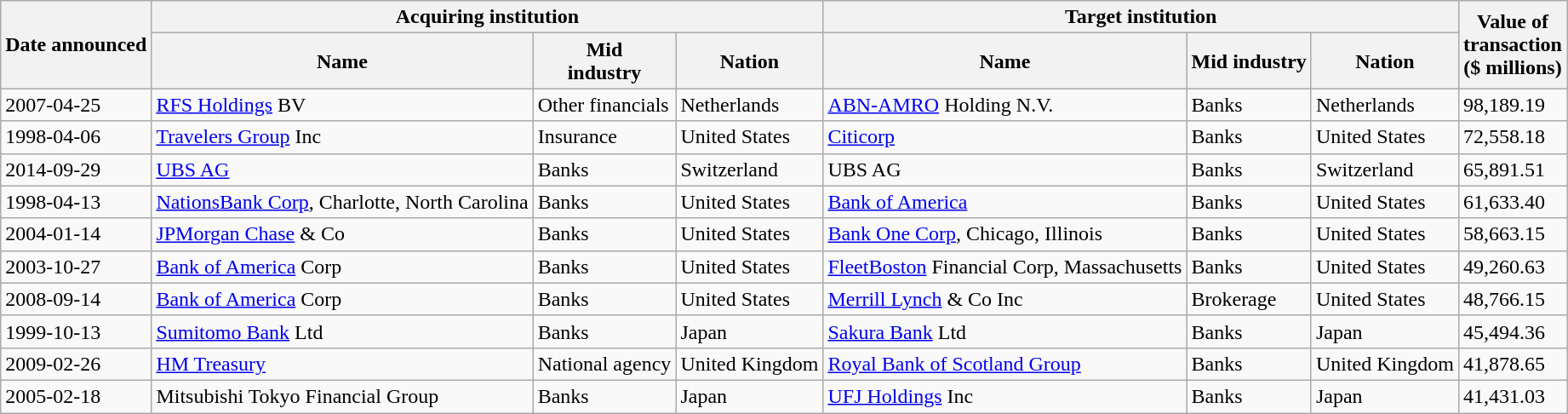<table class="wikitable">
<tr>
<th rowspan=2>Date announced</th>
<th colspan=3>Acquiring institution</th>
<th colspan=3>Target institution</th>
<th rowspan=2>Value of<br>transaction<br>($ millions)</th>
</tr>
<tr>
<th>Name</th>
<th>Mid<br>industry</th>
<th>Nation</th>
<th>Name</th>
<th>Mid industry</th>
<th>Nation</th>
</tr>
<tr>
<td>2007-04-25</td>
<td><a href='#'>RFS Holdings</a> BV</td>
<td>Other financials</td>
<td>Netherlands</td>
<td><a href='#'>ABN-AMRO</a> Holding N.V.</td>
<td>Banks</td>
<td>Netherlands</td>
<td>98,189.19</td>
</tr>
<tr>
<td>1998-04-06</td>
<td><a href='#'>Travelers Group</a> Inc</td>
<td>Insurance</td>
<td>United States</td>
<td><a href='#'>Citicorp</a></td>
<td>Banks</td>
<td>United States</td>
<td>72,558.18</td>
</tr>
<tr>
<td>2014-09-29</td>
<td><a href='#'>UBS AG</a></td>
<td>Banks</td>
<td>Switzerland</td>
<td>UBS AG</td>
<td>Banks</td>
<td>Switzerland</td>
<td>65,891.51</td>
</tr>
<tr>
<td>1998-04-13</td>
<td><a href='#'>NationsBank Corp</a>, Charlotte, North Carolina</td>
<td>Banks</td>
<td>United States</td>
<td><a href='#'>Bank of America</a></td>
<td>Banks</td>
<td>United States</td>
<td>61,633.40</td>
</tr>
<tr>
<td>2004-01-14</td>
<td><a href='#'>JPMorgan Chase</a> & Co</td>
<td>Banks</td>
<td>United States</td>
<td><a href='#'>Bank One Corp</a>, Chicago, Illinois</td>
<td>Banks</td>
<td>United States</td>
<td>58,663.15</td>
</tr>
<tr>
<td>2003-10-27</td>
<td><a href='#'>Bank of America</a> Corp</td>
<td>Banks</td>
<td>United States</td>
<td><a href='#'>FleetBoston</a> Financial Corp, Massachusetts</td>
<td>Banks</td>
<td>United States</td>
<td>49,260.63</td>
</tr>
<tr>
<td>2008-09-14</td>
<td><a href='#'>Bank of America</a> Corp</td>
<td>Banks</td>
<td>United States</td>
<td><a href='#'>Merrill Lynch</a> & Co Inc</td>
<td>Brokerage</td>
<td>United States</td>
<td>48,766.15</td>
</tr>
<tr>
<td>1999-10-13</td>
<td><a href='#'>Sumitomo Bank</a> Ltd</td>
<td>Banks</td>
<td>Japan</td>
<td><a href='#'>Sakura Bank</a> Ltd</td>
<td>Banks</td>
<td>Japan</td>
<td>45,494.36</td>
</tr>
<tr>
<td>2009-02-26</td>
<td><a href='#'>HM Treasury</a></td>
<td>National agency</td>
<td>United Kingdom</td>
<td><a href='#'>Royal Bank of Scotland Group</a></td>
<td>Banks</td>
<td>United Kingdom</td>
<td>41,878.65</td>
</tr>
<tr>
<td>2005-02-18</td>
<td>Mitsubishi Tokyo Financial Group</td>
<td>Banks</td>
<td>Japan</td>
<td><a href='#'>UFJ Holdings</a> Inc</td>
<td>Banks</td>
<td>Japan</td>
<td>41,431.03</td>
</tr>
</table>
